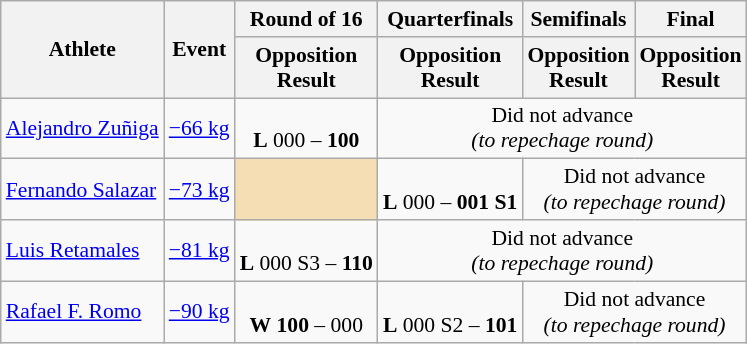<table class="wikitable" style="font-size:90%">
<tr>
<th rowspan="2">Athlete</th>
<th rowspan="2">Event</th>
<th>Round of 16</th>
<th>Quarterfinals</th>
<th>Semifinals</th>
<th>Final</th>
</tr>
<tr>
<th>Opposition<br>Result</th>
<th>Opposition<br>Result</th>
<th>Opposition<br>Result</th>
<th>Opposition<br>Result</th>
</tr>
<tr>
<td><a href='#'>Alejandro Zuñiga</a></td>
<td><a href='#'>−66 kg</a></td>
<td align=center><br><strong>L</strong> 000 – <strong>100</strong></td>
<td align=center colspan="5">Did not advance<br><em>(to repechage round)</em></td>
</tr>
<tr>
<td><a href='#'>Fernando Salazar</a></td>
<td><a href='#'>−73 kg</a></td>
<td align="center" bgcolor=wheat></td>
<td align=center><br><strong>L</strong> 000 – <strong>001 S1</strong></td>
<td align=center colspan="5">Did not advance<br><em>(to repechage round)</em></td>
</tr>
<tr>
<td><a href='#'>Luis Retamales</a></td>
<td><a href='#'>−81 kg</a></td>
<td align=center><br><strong>L</strong> 000 S3 – <strong>110</strong></td>
<td align=center colspan="5">Did not advance<br><em>(to repechage round)</em></td>
</tr>
<tr>
<td><a href='#'>Rafael F. Romo</a></td>
<td><a href='#'>−90 kg</a></td>
<td align=center><br><strong>W</strong> <strong>100</strong> – 000</td>
<td align=center><br><strong>L</strong> 000 S2 – <strong>101</strong></td>
<td align=center colspan="5">Did not advance<br><em>(to repechage round)</em></td>
</tr>
</table>
